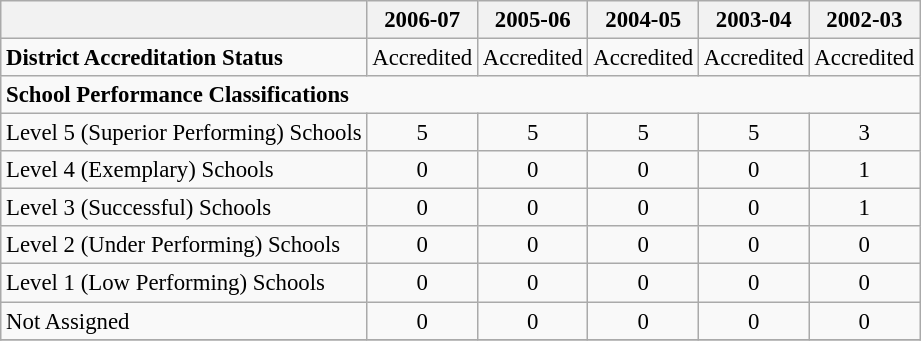<table class="wikitable" style="font-size: 95%;">
<tr>
<th></th>
<th>2006-07</th>
<th>2005-06</th>
<th>2004-05</th>
<th>2003-04</th>
<th>2002-03</th>
</tr>
<tr>
<td align="left"><strong>District Accreditation Status</strong></td>
<td align="center">Accredited</td>
<td align="center">Accredited</td>
<td align="center">Accredited</td>
<td align="center">Accredited</td>
<td align="center">Accredited</td>
</tr>
<tr>
<td align="left" colspan="6"><strong>School Performance Classifications</strong></td>
</tr>
<tr>
<td align="left">Level 5 (Superior Performing) Schools</td>
<td align="center">5</td>
<td align="center">5</td>
<td align="center">5</td>
<td align="center">5</td>
<td align="center">3</td>
</tr>
<tr>
<td align="left">Level 4 (Exemplary) Schools</td>
<td align="center">0</td>
<td align="center">0</td>
<td align="center">0</td>
<td align="center">0</td>
<td align="center">1</td>
</tr>
<tr>
<td align="left">Level 3 (Successful) Schools</td>
<td align="center">0</td>
<td align="center">0</td>
<td align="center">0</td>
<td align="center">0</td>
<td align="center">1</td>
</tr>
<tr>
<td align="left">Level 2 (Under Performing) Schools</td>
<td align="center">0</td>
<td align="center">0</td>
<td align="center">0</td>
<td align="center">0</td>
<td align="center">0</td>
</tr>
<tr>
<td align="left">Level 1 (Low Performing) Schools</td>
<td align="center">0</td>
<td align="center">0</td>
<td align="center">0</td>
<td align="center">0</td>
<td align="center">0</td>
</tr>
<tr>
<td align="left">Not Assigned</td>
<td align="center">0</td>
<td align="center">0</td>
<td align="center">0</td>
<td align="center">0</td>
<td align="center">0</td>
</tr>
<tr>
</tr>
</table>
